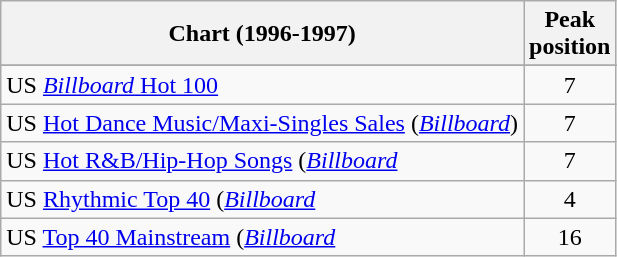<table class="wikitable sortable">
<tr>
<th>Chart (1996-1997)</th>
<th>Peak<br>position</th>
</tr>
<tr>
</tr>
<tr>
</tr>
<tr>
<td>US <a href='#'><em>Billboard</em> Hot 100</a></td>
<td align="center">7</td>
</tr>
<tr>
<td>US <a href='#'>Hot Dance Music/Maxi-Singles Sales</a> (<em><a href='#'>Billboard</a></em>)</td>
<td align="center">7</td>
</tr>
<tr>
<td>US <a href='#'>Hot R&B/Hip-Hop Songs</a> (<em><a href='#'>Billboard</a></em></td>
<td align="center">7</td>
</tr>
<tr>
<td>US <a href='#'>Rhythmic Top 40</a> (<em><a href='#'>Billboard</a></em></td>
<td align="center">4</td>
</tr>
<tr>
<td>US <a href='#'>Top 40 Mainstream</a> (<em><a href='#'>Billboard</a></em></td>
<td align="center">16</td>
</tr>
</table>
